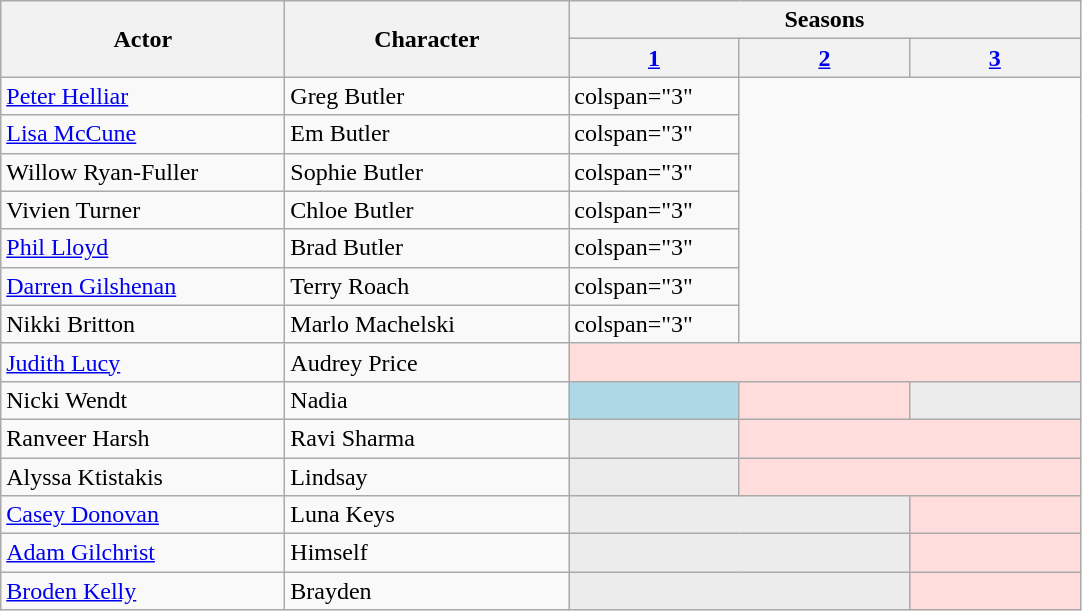<table class="wikitable">
<tr>
<th style="width:20%;" rowspan="2">Actor</th>
<th style="width:20%;" rowspan="2">Character</th>
<th colspan="3">Seasons</th>
</tr>
<tr>
<th style="width:12%;"><a href='#'>1</a></th>
<th style="width:12%;"><a href='#'>2</a></th>
<th style="width:12%;"><a href='#'>3</a></th>
</tr>
<tr>
<td><a href='#'>Peter Helliar</a></td>
<td>Greg Butler</td>
<td>colspan="3" </td>
</tr>
<tr>
<td><a href='#'>Lisa McCune</a></td>
<td>Em Butler</td>
<td>colspan="3" </td>
</tr>
<tr>
<td>Willow Ryan-Fuller</td>
<td>Sophie Butler</td>
<td>colspan="3" </td>
</tr>
<tr>
<td>Vivien Turner</td>
<td>Chloe Butler</td>
<td>colspan="3" </td>
</tr>
<tr>
<td><a href='#'>Phil Lloyd</a></td>
<td>Brad Butler</td>
<td>colspan="3" </td>
</tr>
<tr>
<td><a href='#'>Darren Gilshenan</a></td>
<td>Terry Roach</td>
<td>colspan="3" </td>
</tr>
<tr>
<td>Nikki Britton</td>
<td>Marlo Machelski</td>
<td>colspan="3" </td>
</tr>
<tr>
<td><a href='#'>Judith Lucy</a></td>
<td>Audrey Price</td>
<td colspan="3" style="background:#fdd; color:gray; vertical-align:middle; text-align:center;" class="table-na"></td>
</tr>
<tr>
<td>Nicki Wendt</td>
<td>Nadia</td>
<td colspan="1" style="background:#add8e6; color:gray; vertical-align:middle; text-align:center;" class="table-na"></td>
<td colspan="1" style="background:#fdd; color:gray; vertical-align:middle; text-align:center;" class="table-na"></td>
<td colspan="1" style="background:#ececec; color:gray; vertical-align:middle; text-align:center;" class="table-na"></td>
</tr>
<tr>
<td>Ranveer Harsh</td>
<td>Ravi Sharma</td>
<td colspan="1" style="background:#ececec; color:gray; vertical-align:middle; text-align:center;" class="table-na"></td>
<td colspan="2" style="background:#fdd; color:gray; vertical-align:middle; text-align:center;" class="table-na"></td>
</tr>
<tr>
<td>Alyssa Ktistakis</td>
<td>Lindsay</td>
<td colspan="1" style="background:#ececec; color:gray; vertical-align:middle; text-align:center;" class="table-na"></td>
<td colspan="2" style="background:#fdd; color:gray; vertical-align:middle; text-align:center;" class="table-na"></td>
</tr>
<tr>
<td><a href='#'>Casey Donovan</a></td>
<td>Luna Keys</td>
<td colspan="2" style="background:#ececec; color:gray; vertical-align:middle; text-align:center;" class="table-na"></td>
<td colspan="1" style="background:#fdd; color:gray; vertical-align:middle; text-align:center;" class="table-na"></td>
</tr>
<tr>
<td><a href='#'>Adam Gilchrist</a></td>
<td>Himself</td>
<td colspan="2" style="background:#ececec; color:gray; vertical-align:middle; text-align:center;" class="table-na"></td>
<td colspan="1" style="background:#fdd; color:gray; vertical-align:middle; text-align:center;" class="table-na"></td>
</tr>
<tr>
<td><a href='#'>Broden Kelly</a></td>
<td>Brayden</td>
<td colspan="2" style="background:#ececec; color:gray; vertical-align:middle; text-align:center;" class="table-na"></td>
<td colspan="1" style="background:#fdd; color:gray; vertical-align:middle; text-align:center;" class="table-na"></td>
</tr>
</table>
